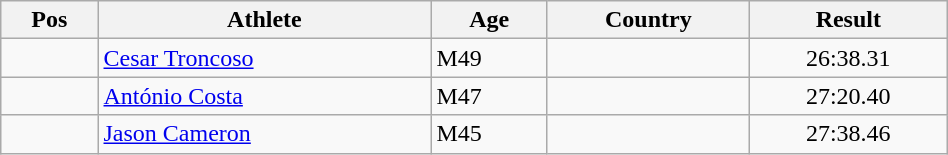<table class="wikitable"  style="text-align:center; width:50%;">
<tr>
<th>Pos</th>
<th>Athlete</th>
<th>Age</th>
<th>Country</th>
<th>Result</th>
</tr>
<tr>
<td align=center></td>
<td align=left><a href='#'>Cesar Troncoso</a></td>
<td align=left>M49</td>
<td align=left></td>
<td>26:38.31</td>
</tr>
<tr>
<td align=center></td>
<td align=left><a href='#'>António Costa</a></td>
<td align=left>M47</td>
<td align=left></td>
<td>27:20.40</td>
</tr>
<tr>
<td align=center></td>
<td align=left><a href='#'>Jason Cameron</a></td>
<td align=left>M45</td>
<td align=left></td>
<td>27:38.46</td>
</tr>
</table>
